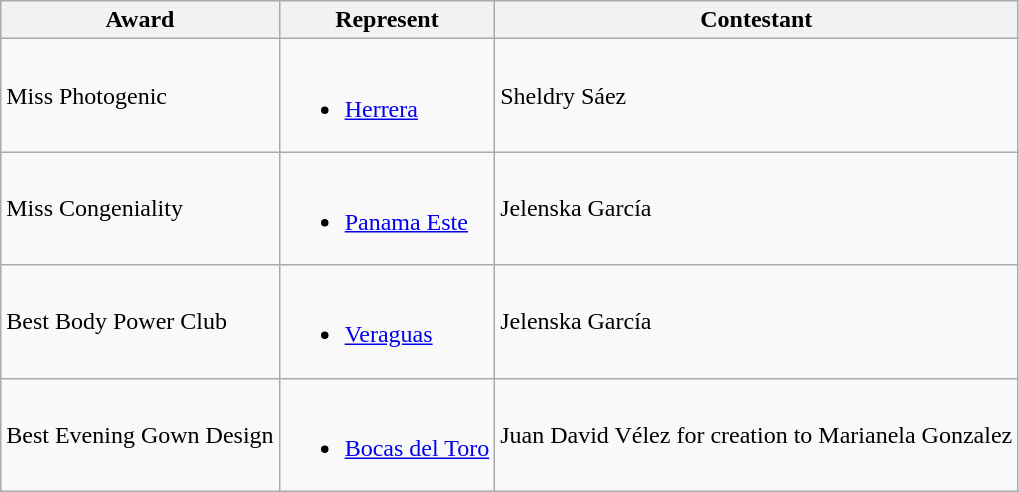<table class="wikitable" border="1">
<tr>
<th>Award</th>
<th>Represent</th>
<th>Contestant</th>
</tr>
<tr>
<td>Miss Photogenic</td>
<td><br><ul><li><a href='#'>Herrera</a></li></ul></td>
<td>Sheldry Sáez</td>
</tr>
<tr>
<td>Miss Congeniality</td>
<td><br><ul><li><a href='#'>Panama Este</a></li></ul></td>
<td>Jelenska García</td>
</tr>
<tr>
<td>Best Body Power Club</td>
<td><br><ul><li><a href='#'>Veraguas</a></li></ul></td>
<td>Jelenska García</td>
</tr>
<tr>
<td>Best Evening Gown Design</td>
<td><br><ul><li><a href='#'>Bocas del Toro</a></li></ul></td>
<td>Juan David Vélez for creation to Marianela Gonzalez</td>
</tr>
</table>
